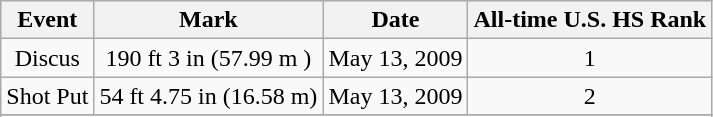<table class="wikitable" | style="text-align:center">
<tr>
<th>Event</th>
<th>Mark</th>
<th>Date</th>
<th>All-time U.S. HS Rank </th>
</tr>
<tr>
<td>Discus</td>
<td>190 ft 3 in (57.99 m )</td>
<td>May 13, 2009</td>
<td>1</td>
</tr>
<tr>
<td>Shot Put</td>
<td>54 ft 4.75 in (16.58 m)</td>
<td>May 13, 2009</td>
<td>2</td>
</tr>
<tr>
</tr>
<tr>
</tr>
</table>
